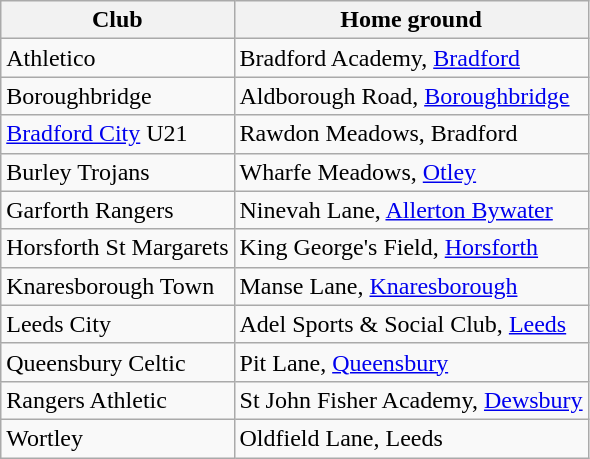<table class="wikitable" border="1">
<tr>
<th>Club</th>
<th>Home ground</th>
</tr>
<tr>
<td>Athletico</td>
<td>Bradford Academy, <a href='#'>Bradford</a></td>
</tr>
<tr>
<td>Boroughbridge</td>
<td>Aldborough Road, <a href='#'>Boroughbridge</a></td>
</tr>
<tr>
<td><a href='#'>Bradford City</a> U21</td>
<td>Rawdon Meadows, Bradford</td>
</tr>
<tr>
<td>Burley Trojans</td>
<td>Wharfe Meadows, <a href='#'>Otley</a></td>
</tr>
<tr>
<td>Garforth Rangers</td>
<td>Ninevah Lane, <a href='#'>Allerton Bywater</a></td>
</tr>
<tr>
<td>Horsforth St Margarets</td>
<td>King George's Field, <a href='#'>Horsforth</a></td>
</tr>
<tr>
<td>Knaresborough Town</td>
<td>Manse Lane, <a href='#'>Knaresborough</a></td>
</tr>
<tr>
<td>Leeds City</td>
<td>Adel Sports & Social Club, <a href='#'>Leeds</a></td>
</tr>
<tr>
<td>Queensbury Celtic</td>
<td>Pit Lane, <a href='#'>Queensbury</a></td>
</tr>
<tr>
<td>Rangers Athletic</td>
<td>St John Fisher Academy, <a href='#'>Dewsbury</a></td>
</tr>
<tr>
<td>Wortley</td>
<td>Oldfield Lane, Leeds</td>
</tr>
</table>
